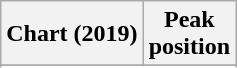<table class="wikitable plainrowheaders sortable" style="text-align:center;">
<tr>
<th scope="col">Chart (2019)</th>
<th scope="col">Peak<br>position</th>
</tr>
<tr>
</tr>
<tr>
</tr>
<tr>
</tr>
</table>
